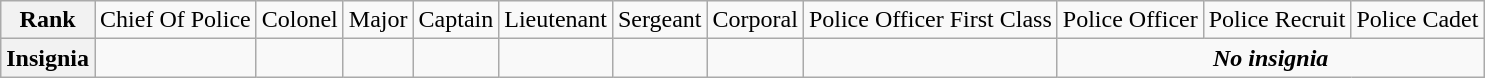<table class="wikitable">
<tr style="text-align:center;">
<th>Rank</th>
<td>Chief Of Police</td>
<td>Colonel</td>
<td>Major</td>
<td>Captain</td>
<td>Lieutenant</td>
<td>Sergeant</td>
<td>Corporal</td>
<td>Police Officer First Class</td>
<td>Police Officer</td>
<td>Police Recruit</td>
<td>Police Cadet</td>
</tr>
<tr style="text-align:center;">
<th>Insignia</th>
<td></td>
<td></td>
<td></td>
<td></td>
<td></td>
<td></td>
<td></td>
<td></td>
<td colspan=3><strong><em>No insignia</em></strong></td>
</tr>
</table>
